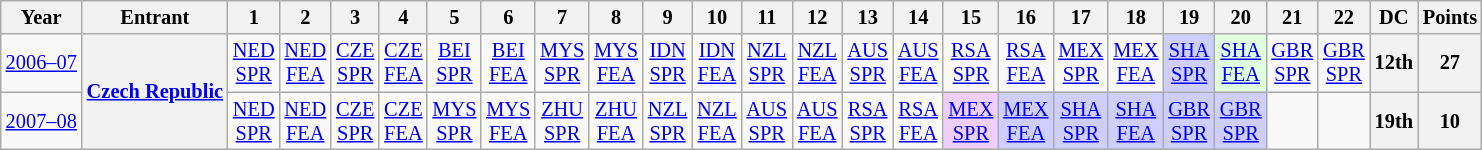<table class="wikitable" style="text-align:center; font-size:85%">
<tr>
<th>Year</th>
<th>Entrant</th>
<th>1</th>
<th>2</th>
<th>3</th>
<th>4</th>
<th>5</th>
<th>6</th>
<th>7</th>
<th>8</th>
<th>9</th>
<th>10</th>
<th>11</th>
<th>12</th>
<th>13</th>
<th>14</th>
<th>15</th>
<th>16</th>
<th>17</th>
<th>18</th>
<th>19</th>
<th>20</th>
<th>21</th>
<th>22</th>
<th>DC</th>
<th>Points</th>
</tr>
<tr>
<td nowrap><a href='#'>2006–07</a></td>
<th rowspan=2 nowrap><a href='#'>Czech Republic</a></th>
<td><a href='#'>NED<br>SPR</a></td>
<td><a href='#'>NED<br>FEA</a></td>
<td><a href='#'>CZE<br>SPR</a></td>
<td><a href='#'>CZE<br>FEA</a></td>
<td><a href='#'>BEI<br>SPR</a></td>
<td><a href='#'>BEI<br>FEA</a></td>
<td><a href='#'>MYS<br>SPR</a></td>
<td><a href='#'>MYS<br>FEA</a></td>
<td><a href='#'>IDN<br>SPR</a></td>
<td><a href='#'>IDN<br>FEA</a></td>
<td><a href='#'>NZL<br>SPR</a></td>
<td><a href='#'>NZL<br>FEA</a></td>
<td><a href='#'>AUS<br>SPR</a></td>
<td><a href='#'>AUS<br>FEA</a></td>
<td><a href='#'>RSA<br>SPR</a></td>
<td><a href='#'>RSA<br>FEA</a></td>
<td><a href='#'>MEX<br>SPR</a></td>
<td><a href='#'>MEX<br>FEA</a></td>
<td style="background:#CFCFFF;"><a href='#'>SHA<br>SPR</a><br></td>
<td style="background:#DFFFDF;"><a href='#'>SHA<br>FEA</a><br></td>
<td><a href='#'>GBR<br>SPR</a></td>
<td><a href='#'>GBR<br>SPR</a></td>
<th>12th</th>
<th>27</th>
</tr>
<tr>
<td nowrap><a href='#'>2007–08</a></td>
<td><a href='#'>NED<br>SPR</a></td>
<td><a href='#'>NED<br>FEA</a></td>
<td><a href='#'>CZE<br>SPR</a></td>
<td><a href='#'>CZE<br>FEA</a></td>
<td><a href='#'>MYS<br>SPR</a></td>
<td><a href='#'>MYS<br>FEA</a></td>
<td><a href='#'>ZHU<br>SPR</a></td>
<td><a href='#'>ZHU<br>FEA</a></td>
<td><a href='#'>NZL<br>SPR</a></td>
<td><a href='#'>NZL<br>FEA</a></td>
<td><a href='#'>AUS<br>SPR</a></td>
<td><a href='#'>AUS<br>FEA</a></td>
<td><a href='#'>RSA<br>SPR</a></td>
<td><a href='#'>RSA<br>FEA</a></td>
<td style="background:#EFCFFF;"><a href='#'>MEX<br>SPR</a><br></td>
<td style="background:#CFCFFF;"><a href='#'>MEX<br>FEA</a><br></td>
<td style="background:#CFCFFF;"><a href='#'>SHA<br>SPR</a><br></td>
<td style="background:#CFCFFF;"><a href='#'>SHA<br>FEA</a><br></td>
<td style="background:#CFCFFF;"><a href='#'>GBR<br>SPR</a><br></td>
<td style="background:#CFCFFF;"><a href='#'>GBR<br>SPR</a><br></td>
<td></td>
<td></td>
<th>19th</th>
<th>10</th>
</tr>
</table>
